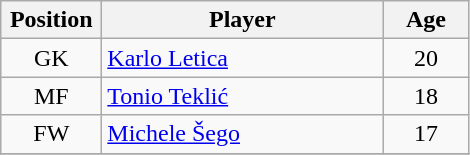<table class="wikitable" style="text-align: center;">
<tr>
<th width=60>Position</th>
<th width=180>Player</th>
<th width=50>Age</th>
</tr>
<tr>
<td>GK</td>
<td style="text-align:left;"> <a href='#'>Karlo Letica</a></td>
<td>20</td>
</tr>
<tr>
<td>MF</td>
<td style="text-align:left;"> <a href='#'>Tonio Teklić</a></td>
<td>18</td>
</tr>
<tr>
<td>FW</td>
<td style="text-align:left;"> <a href='#'>Michele Šego</a></td>
<td>17</td>
</tr>
<tr>
</tr>
</table>
